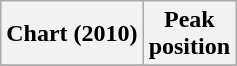<table class="wikitable plainrowheaders" style="text-align:center">
<tr>
<th scope="col">Chart (2010)</th>
<th scope="col">Peak<br> position</th>
</tr>
<tr>
</tr>
</table>
